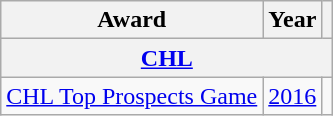<table class="wikitable">
<tr>
<th>Award</th>
<th>Year</th>
<th></th>
</tr>
<tr>
<th colspan="3"><a href='#'>CHL</a></th>
</tr>
<tr>
<td><a href='#'>CHL Top Prospects Game</a></td>
<td><a href='#'>2016</a></td>
<td></td>
</tr>
</table>
